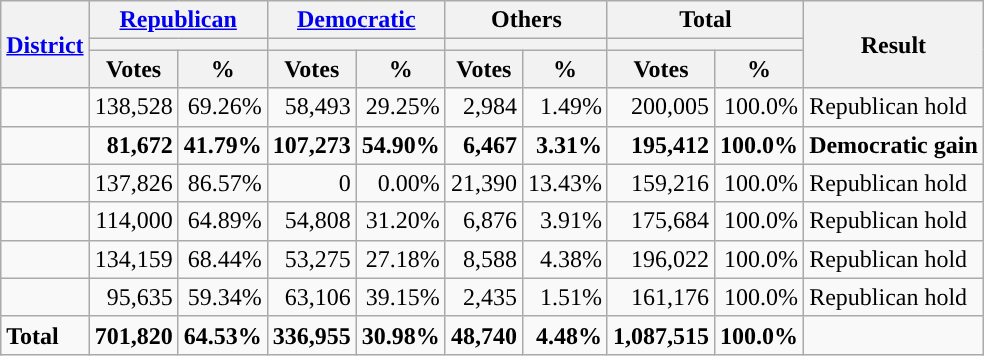<table class="wikitable plainrowheaders sortable" style="font-size:100%; text-align:right;">
<tr>
<th scope=col rowspan=3><a href='#'>District</a></th>
<th scope=col colspan=2><a href='#'>Republican</a></th>
<th scope=col colspan=2><a href='#'>Democratic</a></th>
<th scope=col colspan=2>Others</th>
<th scope=col colspan=2>Total</th>
<th scope=col rowspan=3>Result</th>
</tr>
<tr>
<th scope=col colspan=2 style="background:"></th>
<th scope=col colspan=2 style="background:"></th>
<th scope=col colspan=2></th>
<th scope=col colspan=2></th>
</tr>
<tr>
<th scope=col data-sort-type="number">Votes</th>
<th scope=col data-sort-type="number">%</th>
<th scope=col data-sort-type="number">Votes</th>
<th scope=col data-sort-type="number">%</th>
<th scope=col data-sort-type="number">Votes</th>
<th scope=col data-sort-type="number">%</th>
<th scope=col data-sort-type="number">Votes</th>
<th scope=col data-sort-type="number">%</th>
</tr>
<tr>
<td align=left></td>
<td>138,528</td>
<td>69.26%</td>
<td>58,493</td>
<td>29.25%</td>
<td>2,984</td>
<td>1.49%</td>
<td>200,005</td>
<td>100.0%</td>
<td align=left>Republican hold</td>
</tr>
<tr>
<td align=left><strong></strong></td>
<td><strong>81,672</strong></td>
<td><strong>41.79%</strong></td>
<td><strong>107,273</strong></td>
<td><strong>54.90%</strong></td>
<td><strong>6,467</strong></td>
<td><strong>3.31%</strong></td>
<td><strong>195,412</strong></td>
<td><strong>100.0%</strong></td>
<td align=left><strong>Democratic gain</strong></td>
</tr>
<tr>
<td align=left></td>
<td>137,826</td>
<td>86.57%</td>
<td>0</td>
<td>0.00%</td>
<td>21,390</td>
<td>13.43%</td>
<td>159,216</td>
<td>100.0%</td>
<td align=left>Republican hold</td>
</tr>
<tr>
<td align=left></td>
<td>114,000</td>
<td>64.89%</td>
<td>54,808</td>
<td>31.20%</td>
<td>6,876</td>
<td>3.91%</td>
<td>175,684</td>
<td>100.0%</td>
<td align=left>Republican hold</td>
</tr>
<tr>
<td align=left></td>
<td>134,159</td>
<td>68.44%</td>
<td>53,275</td>
<td>27.18%</td>
<td>8,588</td>
<td>4.38%</td>
<td>196,022</td>
<td>100.0%</td>
<td align=left>Republican hold</td>
</tr>
<tr>
<td align=left></td>
<td>95,635</td>
<td>59.34%</td>
<td>63,106</td>
<td>39.15%</td>
<td>2,435</td>
<td>1.51%</td>
<td>161,176</td>
<td>100.0%</td>
<td align=left>Republican hold</td>
</tr>
<tr class="sortbottom" style="font-weight:bold">
<td align=left>Total</td>
<td>701,820</td>
<td>64.53%</td>
<td>336,955</td>
<td>30.98%</td>
<td>48,740</td>
<td>4.48%</td>
<td>1,087,515</td>
<td>100.0%</td>
<td></td>
</tr>
</table>
